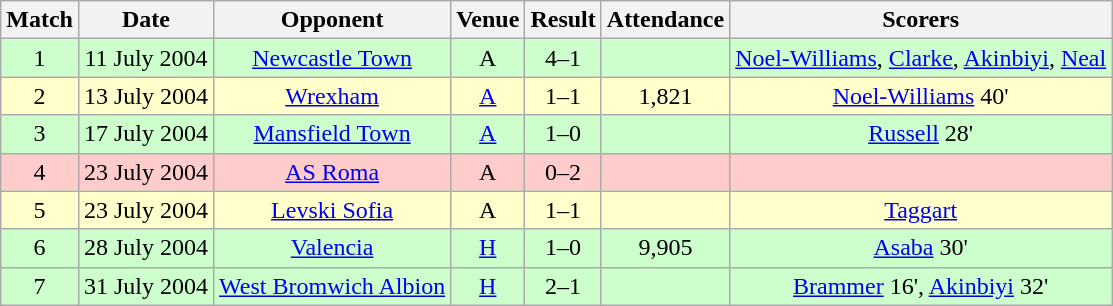<table class="wikitable" style="font-size:100%; text-align:center">
<tr>
<th>Match</th>
<th>Date</th>
<th>Opponent</th>
<th>Venue</th>
<th>Result</th>
<th>Attendance</th>
<th>Scorers</th>
</tr>
<tr style="background: #CCFFCC;">
<td>1</td>
<td>11 July 2004</td>
<td><a href='#'>Newcastle Town</a></td>
<td>A</td>
<td>4–1</td>
<td></td>
<td><a href='#'>Noel-Williams</a>, <a href='#'>Clarke</a>, <a href='#'>Akinbiyi</a>, <a href='#'>Neal</a></td>
</tr>
<tr style="background: #FFFFCC;">
<td>2</td>
<td>13 July 2004</td>
<td><a href='#'>Wrexham</a></td>
<td><a href='#'>A</a></td>
<td>1–1</td>
<td>1,821</td>
<td><a href='#'>Noel-Williams</a> 40'</td>
</tr>
<tr style="background: #CCFFCC;">
<td>3</td>
<td>17 July 2004</td>
<td><a href='#'>Mansfield Town</a></td>
<td><a href='#'>A</a></td>
<td>1–0</td>
<td></td>
<td><a href='#'>Russell</a> 28'</td>
</tr>
<tr style="background: #FFCCCC;">
<td>4</td>
<td>23 July 2004</td>
<td><a href='#'>AS Roma</a></td>
<td>A</td>
<td>0–2</td>
<td></td>
<td></td>
</tr>
<tr style="background: #FFFFCC;">
<td>5</td>
<td>23 July 2004</td>
<td><a href='#'>Levski Sofia</a></td>
<td>A</td>
<td>1–1</td>
<td></td>
<td><a href='#'>Taggart</a></td>
</tr>
<tr style="background: #CCFFCC;">
<td>6</td>
<td>28 July 2004</td>
<td><a href='#'>Valencia</a></td>
<td><a href='#'>H</a></td>
<td>1–0</td>
<td>9,905</td>
<td><a href='#'>Asaba</a> 30'</td>
</tr>
<tr style="background: #CCFFCC;">
<td>7</td>
<td>31 July 2004</td>
<td><a href='#'>West Bromwich Albion</a></td>
<td><a href='#'>H</a></td>
<td>2–1</td>
<td></td>
<td><a href='#'>Brammer</a> 16', <a href='#'>Akinbiyi</a> 32'</td>
</tr>
</table>
